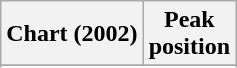<table class="wikitable sortable plainrowheaders" style="text-align:center">
<tr>
<th scope="col">Chart (2002)</th>
<th scope="col">Peak<br>position</th>
</tr>
<tr>
</tr>
<tr>
</tr>
</table>
